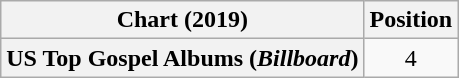<table class="wikitable plainrowheaders" style="text-align:center">
<tr>
<th scope="col">Chart (2019)</th>
<th scope="col">Position</th>
</tr>
<tr>
<th scope="row">US Top Gospel Albums (<em>Billboard</em>)</th>
<td>4</td>
</tr>
</table>
